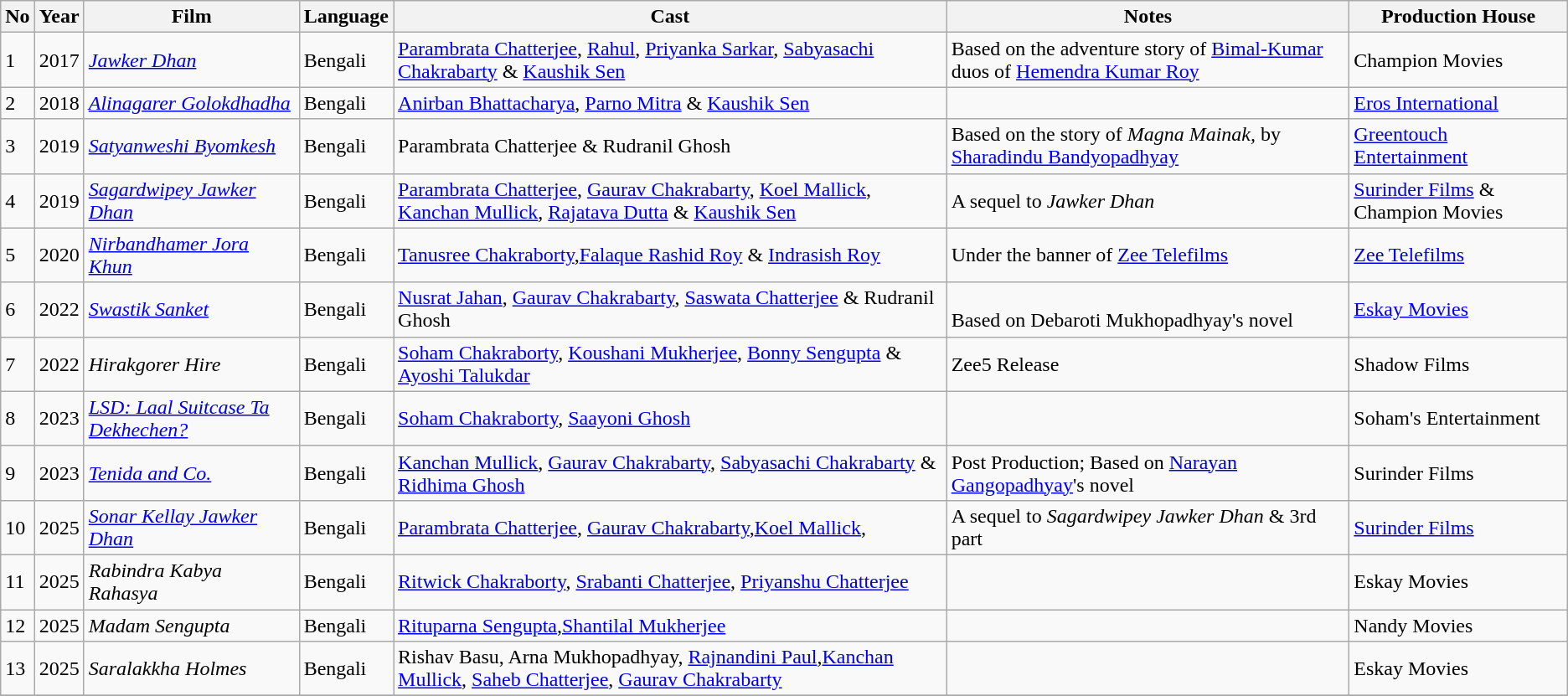<table class="wikitable sortable">
<tr>
<th>No</th>
<th>Year</th>
<th>Film</th>
<th>Language</th>
<th>Cast</th>
<th>Notes</th>
<th>Production House</th>
</tr>
<tr>
<td>1</td>
<td>2017</td>
<td><em><a href='#'>Jawker Dhan</a></em></td>
<td>Bengali</td>
<td><a href='#'>Parambrata Chatterjee</a>, <a href='#'>Rahul</a>, <a href='#'>Priyanka Sarkar</a>, <a href='#'>Sabyasachi Chakrabarty</a> & <a href='#'>Kaushik Sen</a></td>
<td>Based on the adventure story of <a href='#'>Bimal-Kumar</a> duos of <a href='#'>Hemendra Kumar Roy</a></td>
<td>Champion Movies</td>
</tr>
<tr>
<td>2</td>
<td>2018</td>
<td><em><a href='#'>Alinagarer Golokdhadha</a></em></td>
<td>Bengali</td>
<td><a href='#'>Anirban Bhattacharya</a>, <a href='#'>Parno Mitra</a> & <a href='#'>Kaushik Sen</a></td>
<td></td>
<td><a href='#'>Eros International</a></td>
</tr>
<tr>
<td>3</td>
<td>2019</td>
<td><em><a href='#'>Satyanweshi Byomkesh</a></em></td>
<td>Bengali</td>
<td>Parambrata Chatterjee & Rudranil Ghosh</td>
<td>Based on the story of <em>Magna Mainak,</em> by <a href='#'>Sharadindu Bandyopadhyay</a></td>
<td><a href='#'>Greentouch Entertainment</a></td>
</tr>
<tr>
<td>4</td>
<td>2019</td>
<td><em><a href='#'>Sagardwipey Jawker Dhan</a></em></td>
<td>Bengali</td>
<td><a href='#'>Parambrata Chatterjee</a>, <a href='#'>Gaurav Chakrabarty</a>, <a href='#'>Koel Mallick</a>, <a href='#'>Kanchan Mullick</a>, <a href='#'>Rajatava Dutta</a> & <a href='#'>Kaushik Sen</a></td>
<td>A sequel to <em>Jawker Dhan</em></td>
<td><a href='#'>Surinder Films</a> & Champion Movies</td>
</tr>
<tr>
<td>5</td>
<td>2020</td>
<td><em><a href='#'>Nirbandhamer Jora Khun</a></em></td>
<td>Bengali</td>
<td><a href='#'>Tanusree Chakraborty</a>,<a href='#'>Falaque Rashid Roy</a> & <a href='#'>Indrasish Roy</a></td>
<td>Under the banner of <a href='#'>Zee Telefilms</a></td>
<td><a href='#'>Zee Telefilms</a></td>
</tr>
<tr>
<td>6</td>
<td>2022</td>
<td><em><a href='#'>Swastik Sanket</a></em></td>
<td>Bengali</td>
<td><a href='#'>Nusrat Jahan</a>, <a href='#'>Gaurav Chakrabarty</a>, <a href='#'>Saswata Chatterjee</a> & Rudranil Ghosh</td>
<td><br>Based on Debaroti Mukhopadhyay's novel</td>
<td><a href='#'>Eskay Movies</a></td>
</tr>
<tr>
<td>7</td>
<td>2022</td>
<td><em>Hirakgorer Hire</em></td>
<td>Bengali</td>
<td><a href='#'>Soham Chakraborty</a>, <a href='#'>Koushani Mukherjee</a>, <a href='#'>Bonny Sengupta</a> & <a href='#'>Ayoshi Talukdar</a></td>
<td>Zee5 Release</td>
<td>Shadow Films</td>
</tr>
<tr>
<td>8</td>
<td>2023</td>
<td><em><a href='#'>LSD: Laal Suitcase Ta Dekhechen?</a></em></td>
<td>Bengali</td>
<td><a href='#'>Soham Chakraborty</a>, <a href='#'>Saayoni Ghosh</a></td>
<td></td>
<td>Soham's Entertainment</td>
</tr>
<tr>
<td>9</td>
<td>2023</td>
<td><em><a href='#'>Tenida and Co.</a></em></td>
<td>Bengali</td>
<td><a href='#'>Kanchan Mullick</a>, <a href='#'>Gaurav Chakrabarty</a>, <a href='#'>Sabyasachi Chakrabarty</a> & <a href='#'>Ridhima Ghosh</a></td>
<td>Post Production; Based on <a href='#'>Narayan Gangopadhyay</a>'s novel</td>
<td>Surinder Films</td>
</tr>
<tr>
<td>10</td>
<td>2025</td>
<td><em><a href='#'>Sonar Kellay Jawker Dhan</a></em></td>
<td>Bengali</td>
<td><a href='#'>Parambrata Chatterjee</a>, <a href='#'>Gaurav Chakrabarty</a>,<a href='#'>Koel Mallick</a>,</td>
<td>A sequel to <em>Sagardwipey Jawker Dhan</em> & 3rd part</td>
<td><a href='#'>Surinder Films</a></td>
</tr>
<tr>
<td>11</td>
<td>2025</td>
<td><em>Rabindra Kabya Rahasya</em></td>
<td>Bengali</td>
<td><a href='#'>Ritwick Chakraborty</a>, <a href='#'>Srabanti Chatterjee</a>, <a href='#'>Priyanshu Chatterjee</a></td>
<td></td>
<td>Eskay Movies</td>
</tr>
<tr>
<td>12</td>
<td>2025</td>
<td><em>Madam Sengupta</em></td>
<td>Bengali</td>
<td><a href='#'>Rituparna Sengupta</a>,<a href='#'>Shantilal Mukherjee</a></td>
<td></td>
<td>Nandy Movies</td>
</tr>
<tr>
<td>13</td>
<td>2025</td>
<td><em>Saralakkha Holmes</em></td>
<td>Bengali</td>
<td>Rishav Basu, Arna Mukhopadhyay, <a href='#'>Rajnandini Paul</a>,<a href='#'>Kanchan Mullick</a>, <a href='#'>Saheb Chatterjee</a>, <a href='#'>Gaurav Chakrabarty</a></td>
<td></td>
<td>Eskay Movies</td>
</tr>
<tr>
</tr>
</table>
